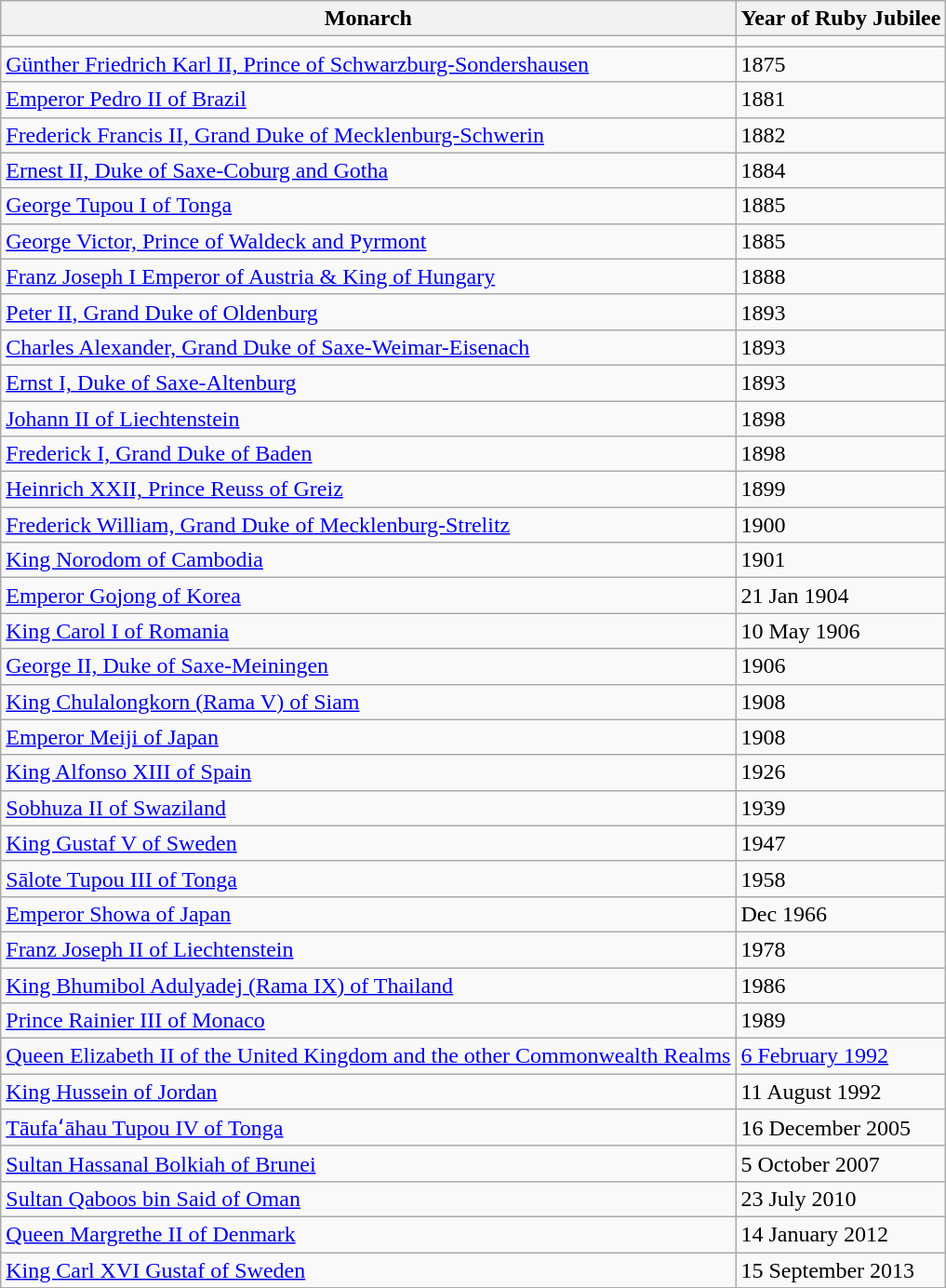<table class="wikitable">
<tr>
<th>Monarch</th>
<th>Year of Ruby Jubilee</th>
</tr>
<tr>
<td></td>
</tr>
<tr>
<td><a href='#'>Günther Friedrich Karl II, Prince of Schwarzburg-Sondershausen</a></td>
<td>1875</td>
</tr>
<tr>
<td><a href='#'>Emperor Pedro II of Brazil</a></td>
<td>1881</td>
</tr>
<tr>
<td><a href='#'>Frederick Francis II, Grand Duke of Mecklenburg-Schwerin</a></td>
<td>1882</td>
</tr>
<tr>
<td><a href='#'>Ernest II, Duke of Saxe-Coburg and Gotha</a></td>
<td>1884</td>
</tr>
<tr>
<td><a href='#'>George Tupou I of Tonga</a></td>
<td>1885</td>
</tr>
<tr>
<td><a href='#'>George Victor, Prince of Waldeck and Pyrmont</a></td>
<td>1885</td>
</tr>
<tr>
<td><a href='#'>Franz Joseph I Emperor of Austria & King of Hungary</a></td>
<td>1888</td>
</tr>
<tr>
<td><a href='#'>Peter II, Grand Duke of Oldenburg</a></td>
<td>1893</td>
</tr>
<tr>
<td><a href='#'>Charles Alexander, Grand Duke of Saxe-Weimar-Eisenach</a></td>
<td>1893</td>
</tr>
<tr>
<td><a href='#'>Ernst I, Duke of Saxe-Altenburg</a></td>
<td>1893</td>
</tr>
<tr>
<td><a href='#'>Johann II of Liechtenstein</a></td>
<td>1898</td>
</tr>
<tr>
<td><a href='#'>Frederick I, Grand Duke of Baden</a></td>
<td>1898</td>
</tr>
<tr>
<td><a href='#'>Heinrich XXII, Prince Reuss of Greiz</a></td>
<td>1899</td>
</tr>
<tr>
<td><a href='#'>Frederick William, Grand Duke of Mecklenburg-Strelitz</a></td>
<td>1900</td>
</tr>
<tr>
<td><a href='#'>King Norodom of Cambodia</a></td>
<td>1901</td>
</tr>
<tr>
<td><a href='#'>Emperor Gojong of Korea</a></td>
<td>21 Jan 1904</td>
</tr>
<tr>
<td><a href='#'>King Carol I of Romania</a></td>
<td>10 May 1906</td>
</tr>
<tr>
<td><a href='#'>George II, Duke of Saxe-Meiningen</a></td>
<td>1906</td>
</tr>
<tr>
<td><a href='#'>King Chulalongkorn (Rama V) of Siam</a></td>
<td>1908</td>
</tr>
<tr>
<td><a href='#'>Emperor Meiji of Japan</a></td>
<td>1908</td>
</tr>
<tr>
<td><a href='#'>King Alfonso XIII of Spain</a></td>
<td>1926</td>
</tr>
<tr>
<td><a href='#'>Sobhuza II of Swaziland</a></td>
<td>1939</td>
</tr>
<tr>
<td><a href='#'>King Gustaf V of Sweden</a></td>
<td>1947</td>
</tr>
<tr>
<td><a href='#'>Sālote Tupou III of Tonga</a></td>
<td>1958</td>
</tr>
<tr>
<td><a href='#'>Emperor Showa of Japan</a></td>
<td>Dec 1966</td>
</tr>
<tr>
<td><a href='#'>Franz Joseph II of Liechtenstein</a></td>
<td>1978</td>
</tr>
<tr>
<td><a href='#'>King Bhumibol Adulyadej (Rama IX) of Thailand</a></td>
<td>1986</td>
</tr>
<tr>
<td><a href='#'>Prince Rainier III of Monaco</a></td>
<td>1989</td>
</tr>
<tr>
<td><a href='#'>Queen Elizabeth II of the United Kingdom and the other Commonwealth Realms</a></td>
<td><a href='#'>6 February 1992</a></td>
</tr>
<tr>
<td><a href='#'>King Hussein of Jordan</a></td>
<td>11 August 1992</td>
</tr>
<tr>
<td><a href='#'>Tāufaʻāhau Tupou IV of Tonga</a></td>
<td>16 December 2005</td>
</tr>
<tr>
<td><a href='#'>Sultan Hassanal Bolkiah of Brunei</a></td>
<td>5 October 2007</td>
</tr>
<tr>
<td><a href='#'>Sultan Qaboos bin Said of Oman</a></td>
<td>23 July 2010</td>
</tr>
<tr>
<td><a href='#'>Queen Margrethe II of Denmark</a></td>
<td>14 January 2012</td>
</tr>
<tr>
<td><a href='#'>King Carl XVI Gustaf of Sweden</a></td>
<td>15 September 2013</td>
</tr>
</table>
